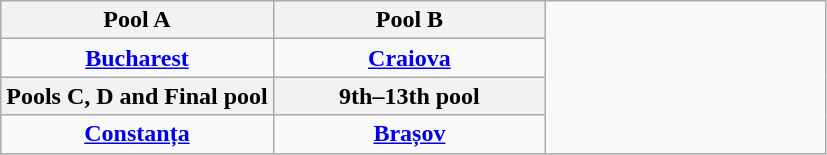<table class=wikitable style=text-align:center>
<tr>
<th width=33%>Pool A</th>
<th width=33%>Pool B</th>
<td width=34% rowspan=4></td>
</tr>
<tr>
<td><strong><a href='#'>Bucharest</a></strong></td>
<td><strong><a href='#'>Craiova</a></strong></td>
</tr>
<tr>
<th width=33%>Pools C, D and Final pool</th>
<th width=33%>9th–13th pool</th>
</tr>
<tr>
<td><strong><a href='#'>Constanța</a></strong></td>
<td><strong><a href='#'>Brașov</a></strong></td>
</tr>
</table>
